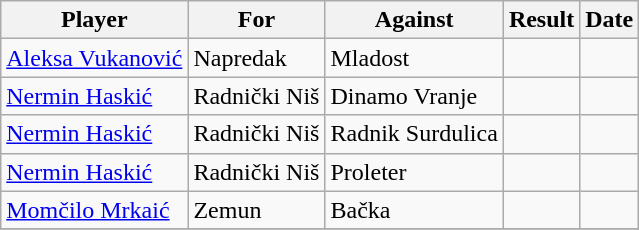<table class="wikitable">
<tr>
<th>Player</th>
<th>For</th>
<th>Against</th>
<th style="text-align:center">Result</th>
<th>Date</th>
</tr>
<tr>
<td> <a href='#'>Aleksa Vukanović</a></td>
<td>Napredak</td>
<td>Mladost</td>
<td style="text-align:center"></td>
<td></td>
</tr>
<tr>
<td> <a href='#'>Nermin Haskić</a></td>
<td>Radnički Niš</td>
<td>Dinamo Vranje</td>
<td style="text-align:center"></td>
<td></td>
</tr>
<tr>
<td> <a href='#'>Nermin Haskić</a></td>
<td>Radnički Niš</td>
<td>Radnik Surdulica</td>
<td style="text-align:center"></td>
<td></td>
</tr>
<tr>
<td> <a href='#'>Nermin Haskić</a></td>
<td>Radnički Niš</td>
<td>Proleter</td>
<td style="text-align:center"></td>
<td></td>
</tr>
<tr>
<td> <a href='#'>Momčilo Mrkaić</a></td>
<td>Zemun</td>
<td>Bačka</td>
<td style="text-align:center"></td>
<td></td>
</tr>
<tr>
</tr>
</table>
